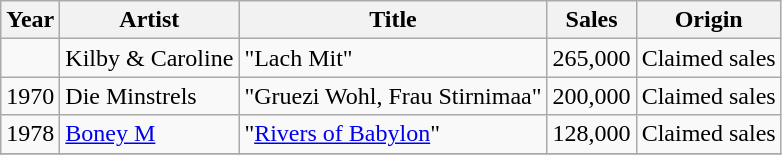<table class="wikitable">
<tr>
<th>Year</th>
<th>Artist</th>
<th>Title</th>
<th>Sales</th>
<th>Origin</th>
</tr>
<tr>
<td></td>
<td>Kilby & Caroline</td>
<td>"Lach Mit"</td>
<td>265,000</td>
<td>Claimed sales</td>
</tr>
<tr>
<td>1970</td>
<td>Die Minstrels</td>
<td>"Gruezi  Wohl, Frau Stirnimaa"</td>
<td>200,000</td>
<td>Claimed sales</td>
</tr>
<tr>
<td>1978</td>
<td><a href='#'>Boney M</a></td>
<td>"<a href='#'>Rivers of Babylon</a>"</td>
<td>128,000</td>
<td>Claimed sales</td>
</tr>
<tr>
</tr>
</table>
